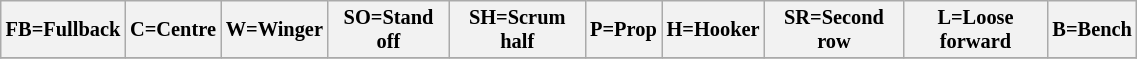<table class="wikitable" style="font-size:85%;" width="60%">
<tr>
<th>FB=Fullback</th>
<th>C=Centre</th>
<th>W=Winger</th>
<th>SO=Stand off</th>
<th>SH=Scrum half</th>
<th>P=Prop</th>
<th>H=Hooker</th>
<th>SR=Second row</th>
<th>L=Loose forward</th>
<th>B=Bench</th>
</tr>
<tr>
</tr>
</table>
